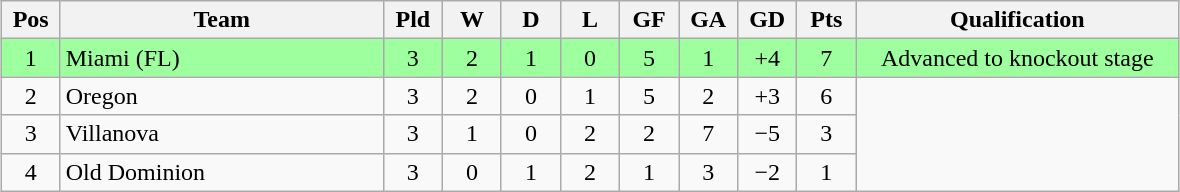<table class="wikitable" style="text-align:center; margin: 1em auto">
<tr>
<th style="width:2em">Pos</th>
<th style="width:13em">Team</th>
<th style="width:2em">Pld</th>
<th style="width:2em">W</th>
<th style="width:2em">D</th>
<th style="width:2em">L</th>
<th style="width:2em">GF</th>
<th style="width:2em">GA</th>
<th style="width:2em">GD</th>
<th style="width:2em">Pts</th>
<th style="width:13em">Qualification</th>
</tr>
<tr bgcolor="#9eff9e">
<td>1</td>
<td style="text-align:left">Miami (FL)</td>
<td>3</td>
<td>2</td>
<td>1</td>
<td>0</td>
<td>5</td>
<td>1</td>
<td>+4</td>
<td>7</td>
<td>Advanced to knockout stage</td>
</tr>
<tr>
<td>2</td>
<td style="text-align:left">Oregon</td>
<td>3</td>
<td>2</td>
<td>0</td>
<td>1</td>
<td>5</td>
<td>2</td>
<td>+3</td>
<td>6</td>
</tr>
<tr>
<td>3</td>
<td style="text-align:left">Villanova</td>
<td>3</td>
<td>1</td>
<td>0</td>
<td>2</td>
<td>2</td>
<td>7</td>
<td>−5</td>
<td>3</td>
</tr>
<tr>
<td>4</td>
<td style="text-align:left">Old Dominion</td>
<td>3</td>
<td>0</td>
<td>1</td>
<td>2</td>
<td>1</td>
<td>3</td>
<td>−2</td>
<td>1</td>
</tr>
</table>
